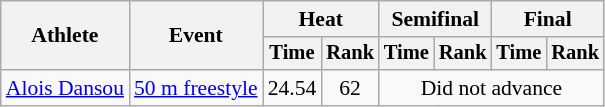<table class=wikitable style="font-size:90%">
<tr>
<th rowspan="2">Athlete</th>
<th rowspan="2">Event</th>
<th colspan="2">Heat</th>
<th colspan="2">Semifinal</th>
<th colspan="2">Final</th>
</tr>
<tr style="font-size:95%">
<th>Time</th>
<th>Rank</th>
<th>Time</th>
<th>Rank</th>
<th>Time</th>
<th>Rank</th>
</tr>
<tr align=center>
<td align=left><a href='#'>Alois Dansou</a></td>
<td align=left><a href='#'>50 m freestyle</a></td>
<td>24.54</td>
<td>62</td>
<td colspan=4>Did not advance</td>
</tr>
</table>
